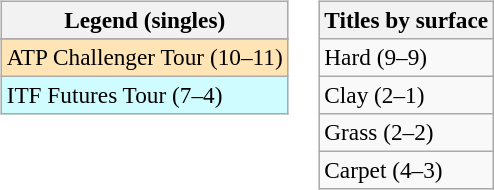<table>
<tr valign=top>
<td><br><table class=wikitable style=font-size:97%>
<tr>
<th>Legend (singles)</th>
</tr>
<tr bgcolor=e5d1cb>
</tr>
<tr bgcolor=moccasin>
<td>ATP Challenger Tour (10–11)</td>
</tr>
<tr bgcolor=cffcff>
<td>ITF Futures Tour (7–4)</td>
</tr>
</table>
</td>
<td><br><table class=wikitable style=font-size:97%>
<tr>
<th>Titles by surface</th>
</tr>
<tr>
<td>Hard (9–9)</td>
</tr>
<tr>
<td>Clay (2–1)</td>
</tr>
<tr>
<td>Grass (2–2)</td>
</tr>
<tr>
<td>Carpet (4–3)</td>
</tr>
</table>
</td>
</tr>
</table>
